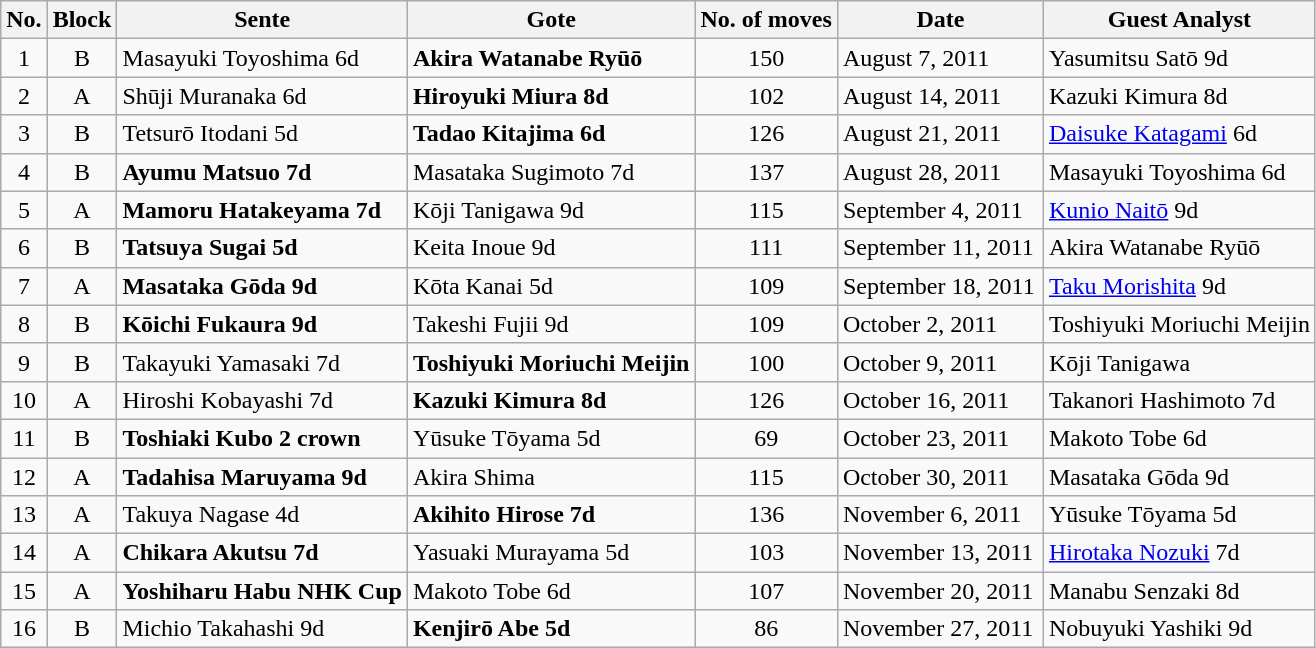<table class="wikitable">
<tr>
<th width="20">No.</th>
<th>Block</th>
<th>Sente</th>
<th>Gote</th>
<th>No. of moves</th>
<th width="130">Date</th>
<th>Guest Analyst</th>
</tr>
<tr>
<td align="center">1</td>
<td align="center">B</td>
<td>Masayuki Toyoshima 6d</td>
<td><strong>Akira Watanabe Ryūō</strong></td>
<td align="center">150</td>
<td>August 7, 2011</td>
<td>Yasumitsu Satō 9d</td>
</tr>
<tr>
<td align="center">2</td>
<td align="center">A</td>
<td>Shūji Muranaka 6d</td>
<td><strong>Hiroyuki Miura 8d</strong></td>
<td align="center">102</td>
<td>August 14, 2011</td>
<td>Kazuki Kimura 8d</td>
</tr>
<tr>
<td align="center">3</td>
<td align="center">B</td>
<td>Tetsurō Itodani 5d</td>
<td><strong>Tadao Kitajima 6d</strong></td>
<td align="center">126</td>
<td>August 21, 2011</td>
<td><a href='#'>Daisuke Katagami</a> 6d</td>
</tr>
<tr>
<td align="center">4</td>
<td align="center">B</td>
<td><strong>Ayumu Matsuo 7d</strong></td>
<td>Masataka Sugimoto 7d</td>
<td align="center">137</td>
<td>August 28, 2011</td>
<td>Masayuki Toyoshima 6d</td>
</tr>
<tr>
<td align="center">5</td>
<td align="center">A</td>
<td><strong>Mamoru Hatakeyama 7d</strong></td>
<td>Kōji Tanigawa 9d</td>
<td align="center">115</td>
<td>September 4, 2011</td>
<td><a href='#'>Kunio Naitō</a> 9d</td>
</tr>
<tr>
<td align="center">6</td>
<td align="center">B</td>
<td><strong>Tatsuya Sugai 5d</strong></td>
<td>Keita Inoue 9d</td>
<td align="center">111</td>
<td>September 11, 2011</td>
<td>Akira Watanabe Ryūō</td>
</tr>
<tr>
<td align="center">7</td>
<td align="center">A</td>
<td><strong>Masataka Gōda 9d</strong></td>
<td>Kōta Kanai 5d</td>
<td align="center">109</td>
<td>September 18, 2011</td>
<td><a href='#'>Taku Morishita</a> 9d</td>
</tr>
<tr>
<td align="center">8</td>
<td align="center">B</td>
<td><strong>Kōichi Fukaura 9d</strong></td>
<td>Takeshi Fujii 9d</td>
<td align="center">109</td>
<td>October 2, 2011</td>
<td>Toshiyuki Moriuchi Meijin </td>
</tr>
<tr>
<td align="center">9</td>
<td align="center">B</td>
<td>Takayuki Yamasaki 7d</td>
<td><strong>Toshiyuki Moriuchi Meijin</strong></td>
<td align="center">100</td>
<td>October 9, 2011</td>
<td>Kōji Tanigawa</td>
</tr>
<tr>
<td align="center">10</td>
<td align="center">A</td>
<td>Hiroshi Kobayashi 7d</td>
<td><strong>Kazuki Kimura 8d</strong></td>
<td align="center">126</td>
<td>October 16, 2011</td>
<td>Takanori Hashimoto 7d</td>
</tr>
<tr>
<td align="center">11</td>
<td align="center">B</td>
<td><strong>Toshiaki Kubo 2 crown</strong></td>
<td>Yūsuke Tōyama 5d</td>
<td align="center">69</td>
<td>October 23, 2011</td>
<td>Makoto Tobe 6d</td>
</tr>
<tr>
<td align="center">12</td>
<td align="center">A</td>
<td><strong>Tadahisa Maruyama 9d</strong></td>
<td>Akira Shima</td>
<td align="center">115</td>
<td>October 30, 2011</td>
<td>Masataka Gōda 9d</td>
</tr>
<tr>
<td align="center">13</td>
<td align="center">A</td>
<td>Takuya Nagase 4d</td>
<td><strong>Akihito Hirose 7d</strong></td>
<td align="center">136</td>
<td>November 6, 2011</td>
<td>Yūsuke Tōyama 5d</td>
</tr>
<tr>
<td align="center">14</td>
<td align="center">A</td>
<td><strong>Chikara Akutsu 7d</strong></td>
<td>Yasuaki Murayama 5d</td>
<td align="center">103</td>
<td>November 13, 2011</td>
<td><a href='#'>Hirotaka Nozuki</a> 7d</td>
</tr>
<tr>
<td align="center">15</td>
<td align="center">A</td>
<td><strong>Yoshiharu Habu NHK Cup</strong></td>
<td>Makoto Tobe 6d</td>
<td align="center">107</td>
<td>November 20, 2011</td>
<td>Manabu Senzaki 8d</td>
</tr>
<tr>
<td align="center">16</td>
<td align="center">B</td>
<td>Michio Takahashi 9d</td>
<td><strong>Kenjirō Abe 5d</strong></td>
<td align="center">86</td>
<td>November 27, 2011</td>
<td>Nobuyuki Yashiki 9d</td>
</tr>
</table>
